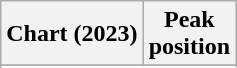<table class="wikitable sortable plainrowheaders" style="text-align:center;">
<tr>
<th scope="col">Chart (2023)</th>
<th scope="col">Peak<br>position</th>
</tr>
<tr>
</tr>
<tr>
</tr>
<tr>
</tr>
</table>
